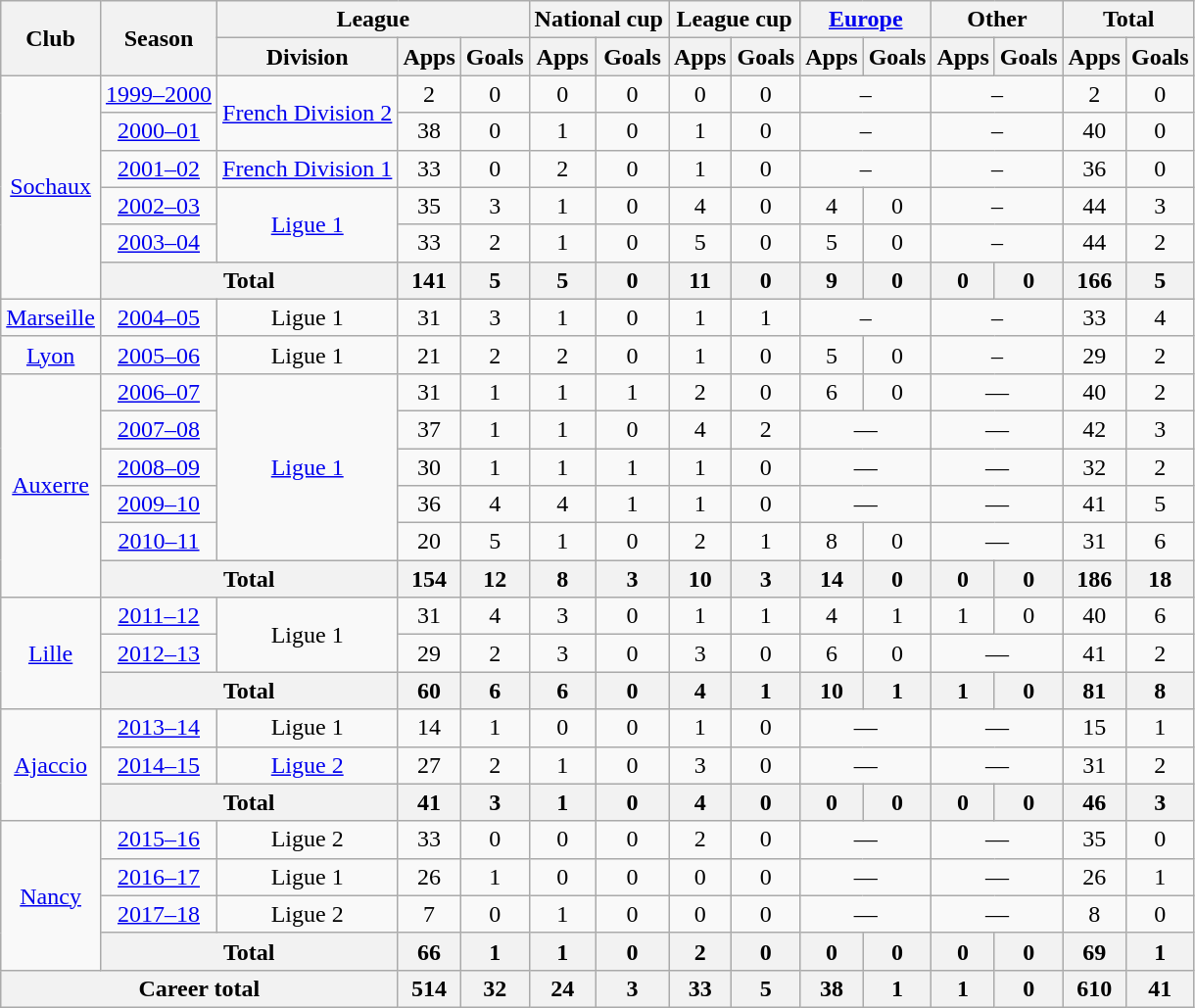<table class="wikitable" style="text-align: center">
<tr>
<th rowspan="2">Club</th>
<th rowspan="2">Season</th>
<th colspan="3">League</th>
<th colspan="2">National cup</th>
<th colspan="2">League cup</th>
<th colspan="2"><a href='#'>Europe</a></th>
<th colspan="2">Other</th>
<th colspan="2">Total</th>
</tr>
<tr>
<th>Division</th>
<th>Apps</th>
<th>Goals</th>
<th>Apps</th>
<th>Goals</th>
<th>Apps</th>
<th>Goals</th>
<th>Apps</th>
<th>Goals</th>
<th>Apps</th>
<th>Goals</th>
<th>Apps</th>
<th>Goals</th>
</tr>
<tr>
<td rowspan="6"><a href='#'>Sochaux</a></td>
<td><a href='#'>1999–2000</a></td>
<td rowspan="2"><a href='#'>French Division 2</a></td>
<td>2</td>
<td>0</td>
<td>0</td>
<td>0</td>
<td>0</td>
<td>0</td>
<td colspan="2">–</td>
<td colspan="2">–</td>
<td>2</td>
<td>0</td>
</tr>
<tr>
<td><a href='#'>2000–01</a></td>
<td>38</td>
<td>0</td>
<td>1</td>
<td>0</td>
<td>1</td>
<td>0</td>
<td colspan="2">–</td>
<td colspan="2">–</td>
<td>40</td>
<td>0</td>
</tr>
<tr>
<td><a href='#'>2001–02</a></td>
<td><a href='#'>French Division 1</a></td>
<td>33</td>
<td>0</td>
<td>2</td>
<td>0</td>
<td>1</td>
<td>0</td>
<td colspan="2">–</td>
<td colspan="2">–</td>
<td>36</td>
<td>0</td>
</tr>
<tr>
<td><a href='#'>2002–03</a></td>
<td rowspan="2"><a href='#'>Ligue 1</a></td>
<td>35</td>
<td>3</td>
<td>1</td>
<td>0</td>
<td>4</td>
<td>0</td>
<td>4</td>
<td>0</td>
<td colspan="2">–</td>
<td>44</td>
<td>3</td>
</tr>
<tr>
<td><a href='#'>2003–04</a></td>
<td>33</td>
<td>2</td>
<td>1</td>
<td>0</td>
<td>5</td>
<td>0</td>
<td>5</td>
<td>0</td>
<td colspan="2">–</td>
<td>44</td>
<td>2</td>
</tr>
<tr>
<th colspan="2">Total</th>
<th>141</th>
<th>5</th>
<th>5</th>
<th>0</th>
<th>11</th>
<th>0</th>
<th>9</th>
<th>0</th>
<th>0</th>
<th>0</th>
<th>166</th>
<th>5</th>
</tr>
<tr>
<td><a href='#'>Marseille</a></td>
<td><a href='#'>2004–05</a></td>
<td>Ligue 1</td>
<td>31</td>
<td>3</td>
<td>1</td>
<td>0</td>
<td>1</td>
<td>1</td>
<td colspan="2">–</td>
<td colspan="2">–</td>
<td>33</td>
<td>4</td>
</tr>
<tr>
<td><a href='#'>Lyon</a></td>
<td><a href='#'>2005–06</a></td>
<td>Ligue 1</td>
<td>21</td>
<td>2</td>
<td>2</td>
<td>0</td>
<td>1</td>
<td>0</td>
<td>5</td>
<td>0</td>
<td colspan="2">–</td>
<td>29</td>
<td>2</td>
</tr>
<tr>
<td rowspan="6"><a href='#'>Auxerre</a></td>
<td><a href='#'>2006–07</a></td>
<td rowspan="5"><a href='#'>Ligue 1</a></td>
<td>31</td>
<td>1</td>
<td>1</td>
<td>1</td>
<td>2</td>
<td>0</td>
<td>6</td>
<td>0</td>
<td colspan="2">—</td>
<td>40</td>
<td>2</td>
</tr>
<tr>
<td><a href='#'>2007–08</a></td>
<td>37</td>
<td>1</td>
<td>1</td>
<td>0</td>
<td>4</td>
<td>2</td>
<td colspan="2">—</td>
<td colspan="2">—</td>
<td>42</td>
<td>3</td>
</tr>
<tr>
<td><a href='#'>2008–09</a></td>
<td>30</td>
<td>1</td>
<td>1</td>
<td>1</td>
<td>1</td>
<td>0</td>
<td colspan="2">—</td>
<td colspan="2">—</td>
<td>32</td>
<td>2</td>
</tr>
<tr>
<td><a href='#'>2009–10</a></td>
<td>36</td>
<td>4</td>
<td>4</td>
<td>1</td>
<td>1</td>
<td>0</td>
<td colspan="2">—</td>
<td colspan="2">—</td>
<td>41</td>
<td>5</td>
</tr>
<tr>
<td><a href='#'>2010–11</a></td>
<td>20</td>
<td>5</td>
<td>1</td>
<td>0</td>
<td>2</td>
<td>1</td>
<td>8</td>
<td>0</td>
<td colspan="2">—</td>
<td>31</td>
<td>6</td>
</tr>
<tr>
<th colspan="2">Total</th>
<th>154</th>
<th>12</th>
<th>8</th>
<th>3</th>
<th>10</th>
<th>3</th>
<th>14</th>
<th>0</th>
<th>0</th>
<th>0</th>
<th>186</th>
<th>18</th>
</tr>
<tr>
<td rowspan="3"><a href='#'>Lille</a></td>
<td><a href='#'>2011–12</a></td>
<td rowspan="2">Ligue 1</td>
<td>31</td>
<td>4</td>
<td>3</td>
<td>0</td>
<td>1</td>
<td>1</td>
<td>4</td>
<td>1</td>
<td>1</td>
<td>0</td>
<td>40</td>
<td>6</td>
</tr>
<tr>
<td><a href='#'>2012–13</a></td>
<td>29</td>
<td>2</td>
<td>3</td>
<td>0</td>
<td>3</td>
<td>0</td>
<td>6</td>
<td>0</td>
<td colspan="2">—</td>
<td>41</td>
<td>2</td>
</tr>
<tr>
<th colspan="2">Total</th>
<th>60</th>
<th>6</th>
<th>6</th>
<th>0</th>
<th>4</th>
<th>1</th>
<th>10</th>
<th>1</th>
<th>1</th>
<th>0</th>
<th>81</th>
<th>8</th>
</tr>
<tr>
<td rowspan="3"><a href='#'>Ajaccio</a></td>
<td><a href='#'>2013–14</a></td>
<td>Ligue 1</td>
<td>14</td>
<td>1</td>
<td>0</td>
<td>0</td>
<td>1</td>
<td>0</td>
<td colspan="2">—</td>
<td colspan="2">—</td>
<td>15</td>
<td>1</td>
</tr>
<tr>
<td><a href='#'>2014–15</a></td>
<td><a href='#'>Ligue 2</a></td>
<td>27</td>
<td>2</td>
<td>1</td>
<td>0</td>
<td>3</td>
<td>0</td>
<td colspan="2">—</td>
<td colspan="2">—</td>
<td>31</td>
<td>2</td>
</tr>
<tr>
<th colspan="2">Total</th>
<th>41</th>
<th>3</th>
<th>1</th>
<th>0</th>
<th>4</th>
<th>0</th>
<th>0</th>
<th>0</th>
<th>0</th>
<th>0</th>
<th>46</th>
<th>3</th>
</tr>
<tr>
<td rowspan="4"><a href='#'>Nancy</a></td>
<td><a href='#'>2015–16</a></td>
<td>Ligue 2</td>
<td>33</td>
<td>0</td>
<td>0</td>
<td>0</td>
<td>2</td>
<td>0</td>
<td colspan="2">—</td>
<td colspan="2">—</td>
<td>35</td>
<td>0</td>
</tr>
<tr>
<td><a href='#'>2016–17</a></td>
<td>Ligue 1</td>
<td>26</td>
<td>1</td>
<td>0</td>
<td>0</td>
<td>0</td>
<td>0</td>
<td colspan="2">—</td>
<td colspan="2">—</td>
<td>26</td>
<td>1</td>
</tr>
<tr>
<td><a href='#'>2017–18</a></td>
<td>Ligue 2</td>
<td>7</td>
<td>0</td>
<td>1</td>
<td>0</td>
<td>0</td>
<td>0</td>
<td colspan="2">—</td>
<td colspan="2">—</td>
<td>8</td>
<td>0</td>
</tr>
<tr>
<th colspan="2">Total</th>
<th>66</th>
<th>1</th>
<th>1</th>
<th>0</th>
<th>2</th>
<th>0</th>
<th>0</th>
<th>0</th>
<th>0</th>
<th>0</th>
<th>69</th>
<th>1</th>
</tr>
<tr>
<th colspan="3">Career total</th>
<th>514</th>
<th>32</th>
<th>24</th>
<th>3</th>
<th>33</th>
<th>5</th>
<th>38</th>
<th>1</th>
<th>1</th>
<th>0</th>
<th>610</th>
<th>41</th>
</tr>
</table>
